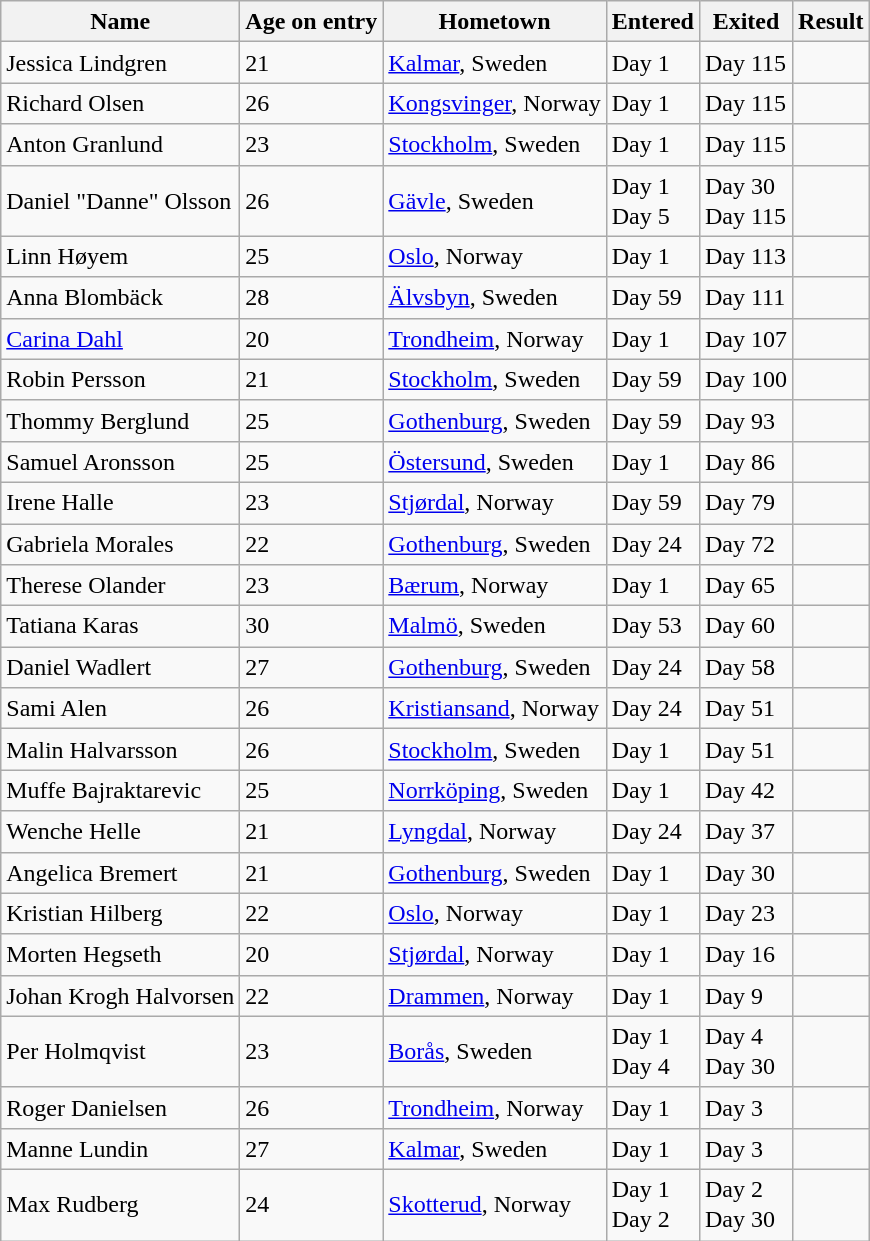<table class="wikitable sortable" style="text-align:left; line-height:20px; width:auto;">
<tr>
<th>Name</th>
<th>Age on entry</th>
<th>Hometown</th>
<th>Entered</th>
<th>Exited</th>
<th>Result</th>
</tr>
<tr>
<td>Jessica Lindgren</td>
<td>21</td>
<td><a href='#'>Kalmar</a>, Sweden</td>
<td>Day 1</td>
<td>Day 115</td>
<td></td>
</tr>
<tr>
<td>Richard Olsen</td>
<td>26</td>
<td><a href='#'>Kongsvinger</a>, Norway</td>
<td>Day 1</td>
<td>Day 115</td>
<td></td>
</tr>
<tr>
<td>Anton Granlund</td>
<td>23</td>
<td><a href='#'>Stockholm</a>, Sweden</td>
<td>Day 1</td>
<td>Day 115</td>
<td></td>
</tr>
<tr>
<td>Daniel "Danne" Olsson</td>
<td>26</td>
<td><a href='#'>Gävle</a>, Sweden</td>
<td>Day 1<br>Day 5</td>
<td>Day 30<br>Day 115</td>
<td></td>
</tr>
<tr>
<td>Linn Høyem</td>
<td>25</td>
<td><a href='#'>Oslo</a>, Norway</td>
<td>Day 1</td>
<td>Day 113</td>
<td></td>
</tr>
<tr>
<td>Anna Blombäck</td>
<td>28</td>
<td><a href='#'>Älvsbyn</a>, Sweden</td>
<td>Day 59</td>
<td>Day 111</td>
<td></td>
</tr>
<tr>
<td><a href='#'>Carina Dahl</a></td>
<td>20</td>
<td><a href='#'>Trondheim</a>, Norway</td>
<td>Day 1</td>
<td>Day 107</td>
<td></td>
</tr>
<tr>
<td>Robin Persson</td>
<td>21</td>
<td><a href='#'>Stockholm</a>, Sweden</td>
<td>Day 59</td>
<td>Day 100</td>
<td></td>
</tr>
<tr>
<td>Thommy Berglund</td>
<td>25</td>
<td><a href='#'>Gothenburg</a>, Sweden</td>
<td>Day 59</td>
<td>Day 93</td>
<td></td>
</tr>
<tr>
<td>Samuel Aronsson</td>
<td>25</td>
<td><a href='#'>Östersund</a>, Sweden</td>
<td>Day 1</td>
<td>Day 86</td>
<td></td>
</tr>
<tr>
<td>Irene Halle</td>
<td>23</td>
<td><a href='#'>Stjørdal</a>, Norway</td>
<td>Day 59</td>
<td>Day 79</td>
<td></td>
</tr>
<tr>
<td>Gabriela Morales</td>
<td>22</td>
<td><a href='#'>Gothenburg</a>, Sweden</td>
<td>Day 24</td>
<td>Day 72</td>
<td></td>
</tr>
<tr>
<td>Therese Olander</td>
<td>23</td>
<td><a href='#'>Bærum</a>, Norway</td>
<td>Day 1</td>
<td>Day 65</td>
<td></td>
</tr>
<tr>
<td>Tatiana Karas</td>
<td>30</td>
<td><a href='#'>Malmö</a>, Sweden</td>
<td>Day 53</td>
<td>Day 60</td>
<td></td>
</tr>
<tr>
<td>Daniel Wadlert</td>
<td>27</td>
<td><a href='#'>Gothenburg</a>, Sweden</td>
<td>Day 24</td>
<td>Day 58</td>
<td></td>
</tr>
<tr>
<td>Sami Alen</td>
<td>26</td>
<td><a href='#'>Kristiansand</a>, Norway</td>
<td>Day 24</td>
<td>Day 51</td>
<td></td>
</tr>
<tr>
<td>Malin Halvarsson</td>
<td>26</td>
<td><a href='#'>Stockholm</a>, Sweden</td>
<td>Day 1</td>
<td>Day 51</td>
<td></td>
</tr>
<tr>
<td>Muffe Bajraktarevic</td>
<td>25</td>
<td><a href='#'>Norrköping</a>, Sweden</td>
<td>Day 1</td>
<td>Day 42</td>
<td></td>
</tr>
<tr>
<td>Wenche Helle</td>
<td>21</td>
<td><a href='#'>Lyngdal</a>, Norway</td>
<td>Day 24</td>
<td>Day 37</td>
<td></td>
</tr>
<tr>
<td>Angelica Bremert</td>
<td>21</td>
<td><a href='#'>Gothenburg</a>, Sweden</td>
<td>Day 1</td>
<td>Day 30</td>
<td></td>
</tr>
<tr>
<td>Kristian Hilberg</td>
<td>22</td>
<td><a href='#'>Oslo</a>, Norway</td>
<td>Day 1</td>
<td>Day 23</td>
<td></td>
</tr>
<tr>
<td>Morten Hegseth</td>
<td>20</td>
<td><a href='#'>Stjørdal</a>, Norway</td>
<td>Day 1</td>
<td>Day 16</td>
<td></td>
</tr>
<tr>
<td>Johan Krogh Halvorsen</td>
<td>22</td>
<td><a href='#'>Drammen</a>, Norway</td>
<td>Day 1</td>
<td>Day 9</td>
<td></td>
</tr>
<tr>
<td>Per Holmqvist</td>
<td>23</td>
<td><a href='#'>Borås</a>, Sweden</td>
<td>Day 1<br>Day 4</td>
<td>Day 4<br>Day 30</td>
<td></td>
</tr>
<tr>
<td>Roger Danielsen</td>
<td>26</td>
<td><a href='#'>Trondheim</a>, Norway</td>
<td>Day 1</td>
<td>Day 3</td>
<td></td>
</tr>
<tr>
<td>Manne Lundin</td>
<td>27</td>
<td><a href='#'>Kalmar</a>, Sweden</td>
<td>Day 1</td>
<td>Day 3</td>
<td></td>
</tr>
<tr>
<td>Max Rudberg</td>
<td>24</td>
<td><a href='#'>Skotterud</a>, Norway</td>
<td>Day 1<br>Day 2</td>
<td>Day 2<br>Day 30</td>
<td></td>
</tr>
</table>
